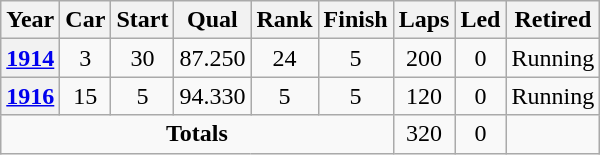<table class="wikitable" style="text-align:center">
<tr>
<th>Year</th>
<th>Car</th>
<th>Start</th>
<th>Qual</th>
<th>Rank</th>
<th>Finish</th>
<th>Laps</th>
<th>Led</th>
<th>Retired</th>
</tr>
<tr>
<th><a href='#'>1914</a></th>
<td>3</td>
<td>30</td>
<td>87.250</td>
<td>24</td>
<td>5</td>
<td>200</td>
<td>0</td>
<td>Running</td>
</tr>
<tr>
<th><a href='#'>1916</a></th>
<td>15</td>
<td>5</td>
<td>94.330</td>
<td>5</td>
<td>5</td>
<td>120</td>
<td>0</td>
<td>Running</td>
</tr>
<tr>
<td colspan=6><strong>Totals</strong></td>
<td>320</td>
<td>0</td>
<td></td>
</tr>
</table>
